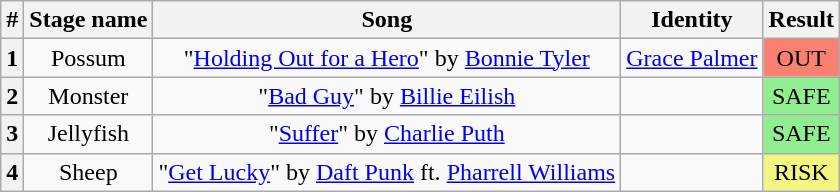<table class="wikitable plainrowheaders" style="text-align: center;">
<tr>
<th>#</th>
<th>Stage name</th>
<th>Song</th>
<th>Identity</th>
<th>Result</th>
</tr>
<tr>
<th>1</th>
<td>Possum</td>
<td>"<a href='#'>Holding Out for a Hero</a>" by <a href='#'>Bonnie Tyler</a></td>
<td><a href='#'>Grace Palmer</a></td>
<td bgcolor=salmon>OUT</td>
</tr>
<tr>
<th>2</th>
<td>Monster</td>
<td>"<a href='#'>Bad Guy</a>" by <a href='#'>Billie Eilish</a></td>
<td></td>
<td bgcolor=lightgreen>SAFE</td>
</tr>
<tr>
<th>3</th>
<td>Jellyfish</td>
<td>"<a href='#'>Suffer</a>" by <a href='#'>Charlie Puth</a></td>
<td></td>
<td bgcolor=lightgreen>SAFE</td>
</tr>
<tr>
<th>4</th>
<td>Sheep</td>
<td>"<a href='#'>Get Lucky</a>" by <a href='#'>Daft Punk</a> ft. <a href='#'>Pharrell Williams</a></td>
<td></td>
<td bgcolor=#F3F781>RISK</td>
</tr>
</table>
